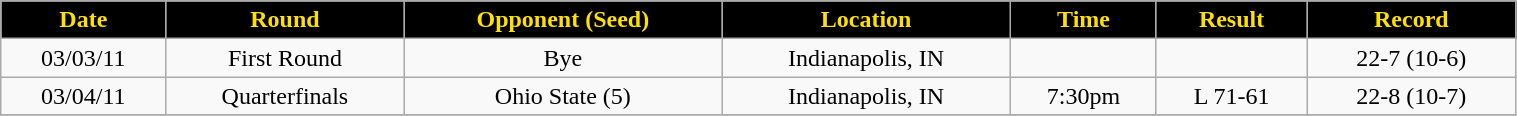<table class="wikitable" width="80%">
<tr align="center">
<th style=" background:black;color:#FFE100;">Date</th>
<th style=" background:black;color:#FFE100;">Round</th>
<th style=" background:black;color:#FFE100;">Opponent (Seed)</th>
<th style=" background:black;color:#FFE100;">Location</th>
<th style=" background:black;color:#FFE100;">Time</th>
<th style=" background:black;color:#FFE100;">Result</th>
<th style=" background:black;color:#FFE100;">Record</th>
</tr>
<tr align="center" bgcolor="">
<td>03/03/11</td>
<td>First Round</td>
<td>Bye</td>
<td>Indianapolis, IN</td>
<td></td>
<td></td>
<td>22-7 (10-6)</td>
</tr>
<tr align="center" bgcolor="">
<td>03/04/11</td>
<td>Quarterfinals</td>
<td>Ohio State (5)</td>
<td>Indianapolis, IN</td>
<td>7:30pm</td>
<td>L 71-61 </td>
<td>22-8 (10-7)</td>
</tr>
<tr align="center" bgcolor="">
</tr>
</table>
